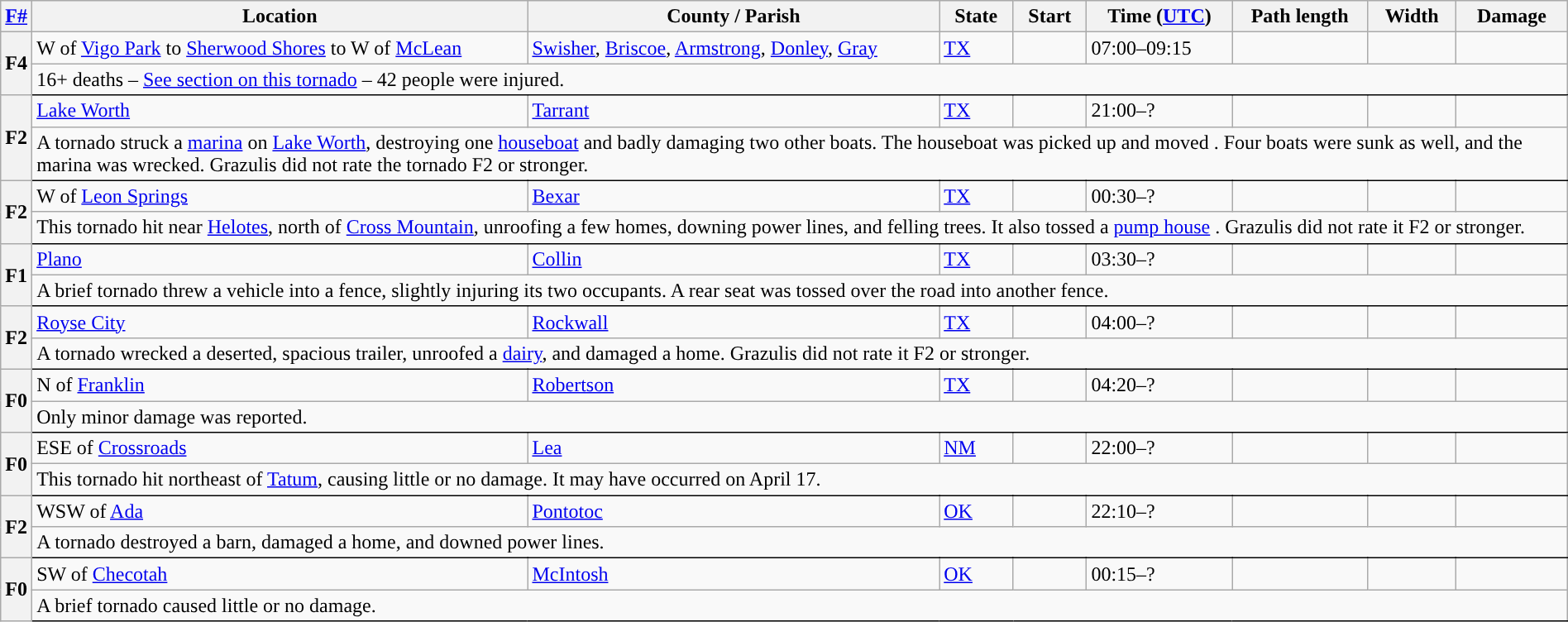<table class="wikitable sortable" style="width:100%;">
<tr>
<th scope="col"  style="width:2%; text-align:center;"><a href='#'>F#</a></th>
<th scope="col" text-align:center;" class="unsortable">Location</th>
<th scope="col" text-align:center;" class="unsortable">County / Parish</th>
<th scope="col" text-align:center;">State</th>
<th scope="col" align="center">Start </th>
<th scope="col" text-align:center;">Time (<a href='#'>UTC</a>)</th>
<th scope="col" text-align:center;">Path length</th>
<th scope="col" text-align:center;">Width</th>
<th scope="col" text-align:center;">Damage</th>
</tr>
<tr>
<th scope="row" rowspan="2" style="background-color:#">F4</th>
<td>W of <a href='#'>Vigo Park</a> to <a href='#'>Sherwood Shores</a> to W of <a href='#'>McLean</a></td>
<td><a href='#'>Swisher</a>, <a href='#'>Briscoe</a>, <a href='#'>Armstrong</a>, <a href='#'>Donley</a>, <a href='#'>Gray</a></td>
<td><a href='#'>TX</a></td>
<td></td>
<td>07:00–09:15</td>
<td></td>
<td></td>
<td></td>
</tr>
<tr class="expand-child">
<td colspan="9" style=" border-bottom: 1px solid black;">16+ deaths – <a href='#'>See section on this tornado</a> – 42 people were injured.</td>
</tr>
<tr>
<th scope="row" rowspan="2" style="background-color:#">F2</th>
<td><a href='#'>Lake Worth</a></td>
<td><a href='#'>Tarrant</a></td>
<td><a href='#'>TX</a></td>
<td></td>
<td>21:00–?</td>
<td></td>
<td></td>
<td></td>
</tr>
<tr class="expand-child">
<td colspan="9" style=" border-bottom: 1px solid black;">A tornado struck a <a href='#'>marina</a> on <a href='#'>Lake Worth</a>, destroying one <a href='#'>houseboat</a> and badly damaging two other boats. The houseboat was picked up and moved . Four boats were sunk as well, and the marina was wrecked. Grazulis did not rate the tornado F2 or stronger.</td>
</tr>
<tr>
<th scope="row" rowspan="2" style="background-color:#">F2</th>
<td>W of <a href='#'>Leon Springs</a></td>
<td><a href='#'>Bexar</a></td>
<td><a href='#'>TX</a></td>
<td></td>
<td>00:30–?</td>
<td></td>
<td></td>
<td></td>
</tr>
<tr class="expand-child">
<td colspan="9" style=" border-bottom: 1px solid black;">This tornado hit near <a href='#'>Helotes</a>, north of <a href='#'>Cross Mountain</a>, unroofing a few homes, downing power lines, and felling trees. It also tossed a <a href='#'>pump house</a> . Grazulis did not rate it F2 or stronger.</td>
</tr>
<tr>
<th scope="row" rowspan="2" style="background-color:#">F1</th>
<td><a href='#'>Plano</a></td>
<td><a href='#'>Collin</a></td>
<td><a href='#'>TX</a></td>
<td></td>
<td>03:30–?</td>
<td></td>
<td></td>
<td></td>
</tr>
<tr class="expand-child">
<td colspan="9" style=" border-bottom: 1px solid black;">A brief tornado threw a vehicle into a fence, slightly injuring its two occupants. A rear seat was tossed over the road into another fence.</td>
</tr>
<tr>
<th scope="row" rowspan="2" style="background-color:#">F2</th>
<td><a href='#'>Royse City</a></td>
<td><a href='#'>Rockwall</a></td>
<td><a href='#'>TX</a></td>
<td></td>
<td>04:00–?</td>
<td></td>
<td></td>
<td></td>
</tr>
<tr class="expand-child">
<td colspan="9" style=" border-bottom: 1px solid black;">A tornado wrecked a deserted, spacious trailer, unroofed a <a href='#'>dairy</a>, and damaged a home. Grazulis did not rate it F2 or stronger.</td>
</tr>
<tr>
<th scope="row" rowspan="2" style="background-color:#">F0</th>
<td>N of <a href='#'>Franklin</a></td>
<td><a href='#'>Robertson</a></td>
<td><a href='#'>TX</a></td>
<td></td>
<td>04:20–?</td>
<td></td>
<td></td>
<td></td>
</tr>
<tr class="expand-child">
<td colspan="9" style=" border-bottom: 1px solid black;">Only minor damage was reported.</td>
</tr>
<tr>
<th scope="row" rowspan="2" style="background-color:#">F0</th>
<td>ESE of <a href='#'>Crossroads</a></td>
<td><a href='#'>Lea</a></td>
<td><a href='#'>NM</a></td>
<td></td>
<td>22:00–?</td>
<td></td>
<td></td>
<td></td>
</tr>
<tr class="expand-child">
<td colspan="9" style=" border-bottom: 1px solid black;">This tornado hit northeast of <a href='#'>Tatum</a>, causing little or no damage. It may have occurred on April 17.</td>
</tr>
<tr>
<th scope="row" rowspan="2" style="background-color:#">F2</th>
<td>WSW of <a href='#'>Ada</a></td>
<td><a href='#'>Pontotoc</a></td>
<td><a href='#'>OK</a></td>
<td></td>
<td>22:10–?</td>
<td></td>
<td></td>
<td></td>
</tr>
<tr class="expand-child">
<td colspan="9" style=" border-bottom: 1px solid black;">A tornado destroyed a barn, damaged a home, and downed power lines.</td>
</tr>
<tr>
<th scope="row" rowspan="2" style="background-color:#">F0</th>
<td>SW of <a href='#'>Checotah</a></td>
<td><a href='#'>McIntosh</a></td>
<td><a href='#'>OK</a></td>
<td></td>
<td>00:15–?</td>
<td></td>
<td></td>
<td></td>
</tr>
<tr class="expand-child">
<td colspan="9" style=" border-bottom: 1px solid black;">A brief tornado caused little or no damage.</td>
</tr>
</table>
